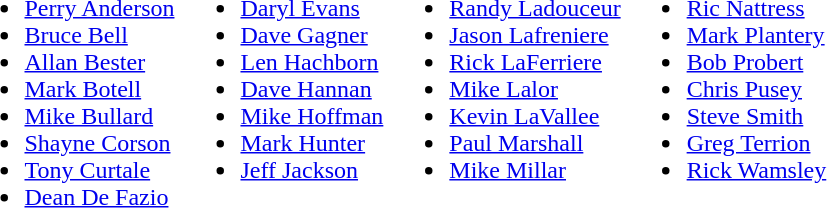<table>
<tr ---->
<td valign="top"><br><ul><li><a href='#'>Perry Anderson</a></li><li><a href='#'>Bruce Bell</a></li><li><a href='#'>Allan Bester</a></li><li><a href='#'>Mark Botell</a></li><li><a href='#'>Mike Bullard</a></li><li><a href='#'>Shayne Corson</a></li><li><a href='#'>Tony Curtale</a></li><li><a href='#'>Dean De Fazio</a></li></ul></td>
<td valign="top"><br><ul><li><a href='#'>Daryl Evans</a></li><li><a href='#'>Dave Gagner</a></li><li><a href='#'>Len Hachborn</a></li><li><a href='#'>Dave Hannan</a></li><li><a href='#'>Mike Hoffman</a></li><li><a href='#'>Mark Hunter</a></li><li><a href='#'>Jeff Jackson</a></li></ul></td>
<td valign="top"><br><ul><li><a href='#'>Randy Ladouceur</a></li><li><a href='#'>Jason Lafreniere</a></li><li><a href='#'>Rick LaFerriere</a></li><li><a href='#'>Mike Lalor</a></li><li><a href='#'>Kevin LaVallee</a></li><li><a href='#'>Paul Marshall</a></li><li><a href='#'>Mike Millar</a></li></ul></td>
<td valign="top"><br><ul><li><a href='#'>Ric Nattress</a></li><li><a href='#'>Mark Plantery</a></li><li><a href='#'>Bob Probert</a></li><li><a href='#'>Chris Pusey</a></li><li><a href='#'>Steve Smith</a></li><li><a href='#'>Greg Terrion</a></li><li><a href='#'>Rick Wamsley</a></li></ul></td>
</tr>
</table>
